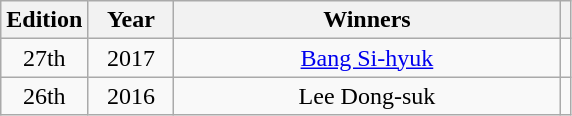<table class="wikitable" style="text-align: center">
<tr>
<th width="50">Edition</th>
<th width="50">Year</th>
<th width="250">Winners</th>
<th></th>
</tr>
<tr>
<td>27th</td>
<td>2017</td>
<td><a href='#'>Bang Si-hyuk</a></td>
<td style="text-align:center"></td>
</tr>
<tr>
<td>26th</td>
<td>2016</td>
<td>Lee Dong-suk</td>
<td style="text-align:center"></td>
</tr>
</table>
